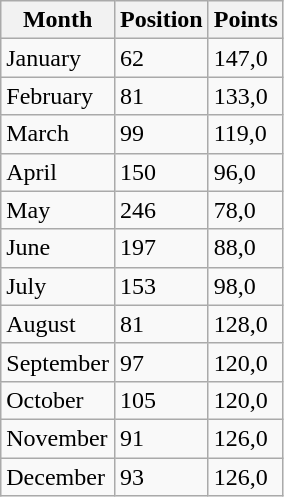<table class="wikitable">
<tr>
<th>Month</th>
<th>Position</th>
<th>Points</th>
</tr>
<tr>
<td>January</td>
<td>62</td>
<td>147,0</td>
</tr>
<tr>
<td>February</td>
<td>81</td>
<td>133,0</td>
</tr>
<tr>
<td>March</td>
<td>99</td>
<td>119,0</td>
</tr>
<tr>
<td>April</td>
<td>150</td>
<td>96,0</td>
</tr>
<tr>
<td>May</td>
<td>246</td>
<td>78,0</td>
</tr>
<tr>
<td>June</td>
<td>197</td>
<td>88,0</td>
</tr>
<tr>
<td>July</td>
<td>153</td>
<td>98,0</td>
</tr>
<tr>
<td>August</td>
<td>81</td>
<td>128,0</td>
</tr>
<tr>
<td>September</td>
<td>97</td>
<td>120,0</td>
</tr>
<tr>
<td>October</td>
<td>105</td>
<td>120,0</td>
</tr>
<tr>
<td>November</td>
<td>91</td>
<td>126,0</td>
</tr>
<tr>
<td>December</td>
<td>93</td>
<td>126,0</td>
</tr>
</table>
